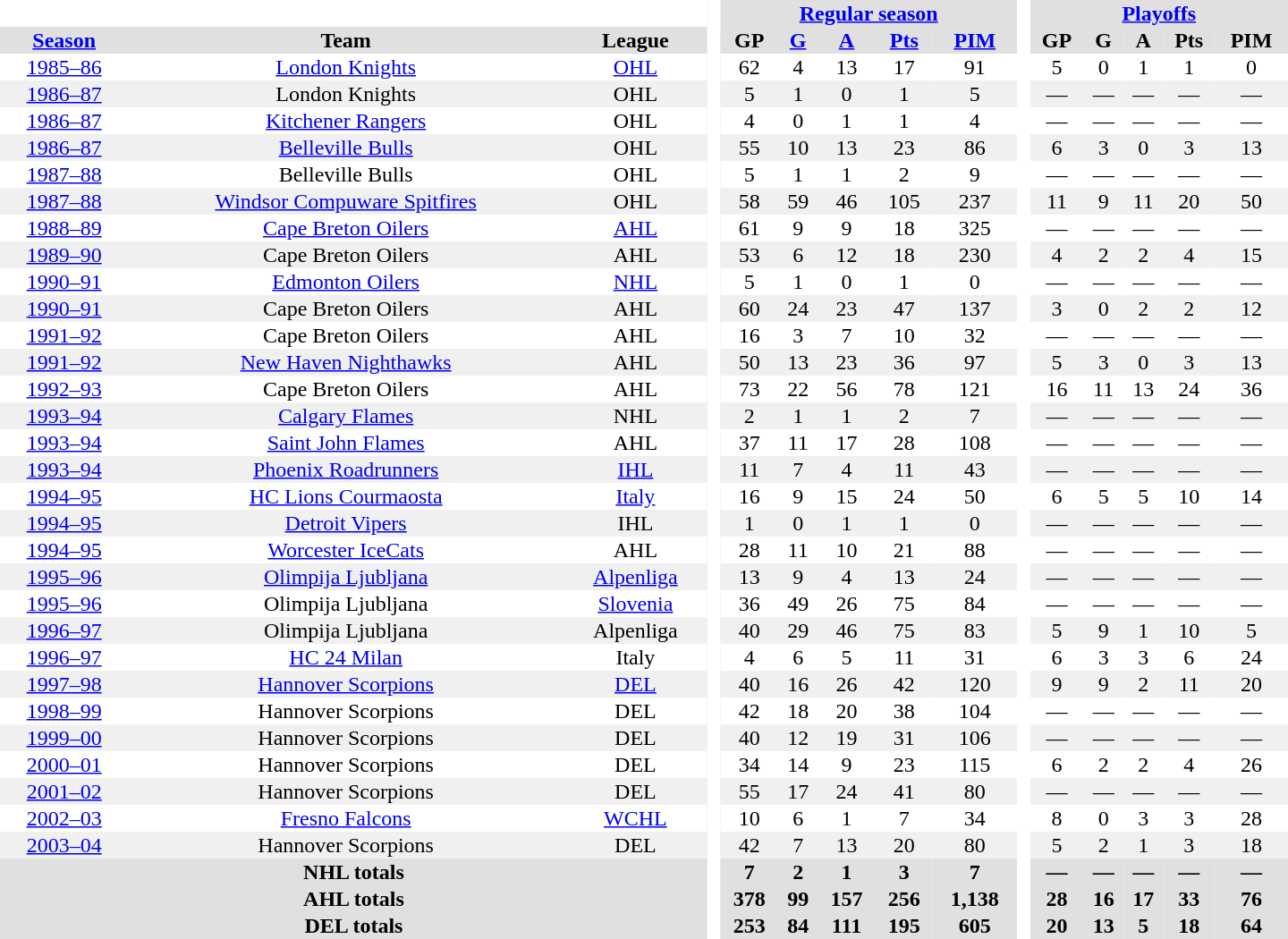<table border="0" cellpadding="1" cellspacing="0" style="text-align:center; width:60em">
<tr bgcolor="#e0e0e0">
<th colspan="3" bgcolor="#ffffff"> </th>
<th rowspan="99" bgcolor="#ffffff"> </th>
<th colspan="5"><a href='#'>Regular season</a></th>
<th rowspan="99" bgcolor="#ffffff"> </th>
<th colspan="5"><a href='#'>Playoffs</a></th>
</tr>
<tr bgcolor="#e0e0e0">
<th><a href='#'>Season</a></th>
<th>Team</th>
<th>League</th>
<th>GP</th>
<th><a href='#'>G</a></th>
<th><a href='#'>A</a></th>
<th><a href='#'>Pts</a></th>
<th><a href='#'>PIM</a></th>
<th>GP</th>
<th>G</th>
<th>A</th>
<th>Pts</th>
<th>PIM</th>
</tr>
<tr>
<td><a href='#'>1985–86</a></td>
<td><a href='#'>London Knights</a></td>
<td><a href='#'>OHL</a></td>
<td>62</td>
<td>4</td>
<td>13</td>
<td>17</td>
<td>91</td>
<td>5</td>
<td>0</td>
<td>1</td>
<td>1</td>
<td>0</td>
</tr>
<tr bgcolor="#f0f0f0">
<td><a href='#'>1986–87</a></td>
<td>London Knights</td>
<td>OHL</td>
<td>5</td>
<td>1</td>
<td>0</td>
<td>1</td>
<td>5</td>
<td>—</td>
<td>—</td>
<td>—</td>
<td>—</td>
<td>—</td>
</tr>
<tr>
<td><a href='#'>1986–87</a></td>
<td><a href='#'>Kitchener Rangers</a></td>
<td>OHL</td>
<td>4</td>
<td>0</td>
<td>1</td>
<td>1</td>
<td>4</td>
<td>—</td>
<td>—</td>
<td>—</td>
<td>—</td>
<td>—</td>
</tr>
<tr bgcolor="#f0f0f0">
<td><a href='#'>1986–87</a></td>
<td><a href='#'>Belleville Bulls</a></td>
<td>OHL</td>
<td>55</td>
<td>10</td>
<td>13</td>
<td>23</td>
<td>86</td>
<td>6</td>
<td>3</td>
<td>0</td>
<td>3</td>
<td>13</td>
</tr>
<tr>
<td><a href='#'>1987–88</a></td>
<td>Belleville Bulls</td>
<td>OHL</td>
<td>5</td>
<td>1</td>
<td>1</td>
<td>2</td>
<td>9</td>
<td>—</td>
<td>—</td>
<td>—</td>
<td>—</td>
<td>—</td>
</tr>
<tr bgcolor="#f0f0f0">
<td><a href='#'>1987–88</a></td>
<td><a href='#'>Windsor Compuware Spitfires</a></td>
<td>OHL</td>
<td>58</td>
<td>59</td>
<td>46</td>
<td>105</td>
<td>237</td>
<td>11</td>
<td>9</td>
<td>11</td>
<td>20</td>
<td>50</td>
</tr>
<tr>
<td><a href='#'>1988–89</a></td>
<td><a href='#'>Cape Breton Oilers</a></td>
<td><a href='#'>AHL</a></td>
<td>61</td>
<td>9</td>
<td>9</td>
<td>18</td>
<td>325</td>
<td>—</td>
<td>—</td>
<td>—</td>
<td>—</td>
<td>—</td>
</tr>
<tr bgcolor="#f0f0f0">
<td><a href='#'>1989–90</a></td>
<td>Cape Breton Oilers</td>
<td>AHL</td>
<td>53</td>
<td>6</td>
<td>12</td>
<td>18</td>
<td>230</td>
<td>4</td>
<td>2</td>
<td>2</td>
<td>4</td>
<td>15</td>
</tr>
<tr>
<td><a href='#'>1990–91</a></td>
<td><a href='#'>Edmonton Oilers</a></td>
<td><a href='#'>NHL</a></td>
<td>5</td>
<td>1</td>
<td>0</td>
<td>1</td>
<td>0</td>
<td>—</td>
<td>—</td>
<td>—</td>
<td>—</td>
<td>—</td>
</tr>
<tr bgcolor="#f0f0f0">
<td><a href='#'>1990–91</a></td>
<td>Cape Breton Oilers</td>
<td>AHL</td>
<td>60</td>
<td>24</td>
<td>23</td>
<td>47</td>
<td>137</td>
<td>3</td>
<td>0</td>
<td>2</td>
<td>2</td>
<td>12</td>
</tr>
<tr>
<td><a href='#'>1991–92</a></td>
<td>Cape Breton Oilers</td>
<td>AHL</td>
<td>16</td>
<td>3</td>
<td>7</td>
<td>10</td>
<td>32</td>
<td>—</td>
<td>—</td>
<td>—</td>
<td>—</td>
<td>—</td>
</tr>
<tr bgcolor="#f0f0f0">
<td><a href='#'>1991–92</a></td>
<td><a href='#'>New Haven Nighthawks</a></td>
<td>AHL</td>
<td>50</td>
<td>13</td>
<td>23</td>
<td>36</td>
<td>97</td>
<td>5</td>
<td>3</td>
<td>0</td>
<td>3</td>
<td>13</td>
</tr>
<tr>
<td><a href='#'>1992–93</a></td>
<td>Cape Breton Oilers</td>
<td>AHL</td>
<td>73</td>
<td>22</td>
<td>56</td>
<td>78</td>
<td>121</td>
<td>16</td>
<td>11</td>
<td>13</td>
<td>24</td>
<td>36</td>
</tr>
<tr bgcolor="#f0f0f0">
<td><a href='#'>1993–94</a></td>
<td><a href='#'>Calgary Flames</a></td>
<td>NHL</td>
<td>2</td>
<td>1</td>
<td>1</td>
<td>2</td>
<td>7</td>
<td>—</td>
<td>—</td>
<td>—</td>
<td>—</td>
<td>—</td>
</tr>
<tr>
<td><a href='#'>1993–94</a></td>
<td><a href='#'>Saint John Flames</a></td>
<td>AHL</td>
<td>37</td>
<td>11</td>
<td>17</td>
<td>28</td>
<td>108</td>
<td>—</td>
<td>—</td>
<td>—</td>
<td>—</td>
<td>—</td>
</tr>
<tr bgcolor="#f0f0f0">
<td><a href='#'>1993–94</a></td>
<td><a href='#'>Phoenix Roadrunners</a></td>
<td><a href='#'>IHL</a></td>
<td>11</td>
<td>7</td>
<td>4</td>
<td>11</td>
<td>43</td>
<td>—</td>
<td>—</td>
<td>—</td>
<td>—</td>
<td>—</td>
</tr>
<tr>
<td><a href='#'>1994–95</a></td>
<td><a href='#'>HC Lions Courmaosta</a></td>
<td><a href='#'>Italy</a></td>
<td>16</td>
<td>9</td>
<td>15</td>
<td>24</td>
<td>50</td>
<td>6</td>
<td>5</td>
<td>5</td>
<td>10</td>
<td>14</td>
</tr>
<tr bgcolor="#f0f0f0">
<td><a href='#'>1994–95</a></td>
<td><a href='#'>Detroit Vipers</a></td>
<td>IHL</td>
<td>1</td>
<td>0</td>
<td>1</td>
<td>1</td>
<td>0</td>
<td>—</td>
<td>—</td>
<td>—</td>
<td>—</td>
<td>—</td>
</tr>
<tr>
<td><a href='#'>1994–95</a></td>
<td><a href='#'>Worcester IceCats</a></td>
<td>AHL</td>
<td>28</td>
<td>11</td>
<td>10</td>
<td>21</td>
<td>88</td>
<td>—</td>
<td>—</td>
<td>—</td>
<td>—</td>
<td>—</td>
</tr>
<tr bgcolor="#f0f0f0">
<td><a href='#'>1995–96</a></td>
<td><a href='#'>Olimpija Ljubljana</a></td>
<td><a href='#'>Alpenliga</a></td>
<td>13</td>
<td>9</td>
<td>4</td>
<td>13</td>
<td>24</td>
<td>—</td>
<td>—</td>
<td>—</td>
<td>—</td>
<td>—</td>
</tr>
<tr>
<td><a href='#'>1995–96</a></td>
<td>Olimpija Ljubljana</td>
<td><a href='#'>Slovenia</a></td>
<td>36</td>
<td>49</td>
<td>26</td>
<td>75</td>
<td>84</td>
<td>—</td>
<td>—</td>
<td>—</td>
<td>—</td>
<td>—</td>
</tr>
<tr bgcolor="#f0f0f0">
<td><a href='#'>1996–97</a></td>
<td>Olimpija Ljubljana</td>
<td>Alpenliga</td>
<td>40</td>
<td>29</td>
<td>46</td>
<td>75</td>
<td>83</td>
<td>5</td>
<td>9</td>
<td>1</td>
<td>10</td>
<td>5</td>
</tr>
<tr>
<td><a href='#'>1996–97</a></td>
<td><a href='#'>HC 24 Milan</a></td>
<td>Italy</td>
<td>4</td>
<td>6</td>
<td>5</td>
<td>11</td>
<td>31</td>
<td>6</td>
<td>3</td>
<td>3</td>
<td>6</td>
<td>24</td>
</tr>
<tr bgcolor="#f0f0f0">
<td><a href='#'>1997–98</a></td>
<td><a href='#'>Hannover Scorpions</a></td>
<td><a href='#'>DEL</a></td>
<td>40</td>
<td>16</td>
<td>26</td>
<td>42</td>
<td>120</td>
<td>9</td>
<td>9</td>
<td>2</td>
<td>11</td>
<td>20</td>
</tr>
<tr>
<td><a href='#'>1998–99</a></td>
<td>Hannover Scorpions</td>
<td>DEL</td>
<td>42</td>
<td>18</td>
<td>20</td>
<td>38</td>
<td>104</td>
<td>—</td>
<td>—</td>
<td>—</td>
<td>—</td>
<td>—</td>
</tr>
<tr bgcolor="#f0f0f0">
<td><a href='#'>1999–00</a></td>
<td>Hannover Scorpions</td>
<td>DEL</td>
<td>40</td>
<td>12</td>
<td>19</td>
<td>31</td>
<td>106</td>
<td>—</td>
<td>—</td>
<td>—</td>
<td>—</td>
<td>—</td>
</tr>
<tr>
<td><a href='#'>2000–01</a></td>
<td>Hannover Scorpions</td>
<td>DEL</td>
<td>34</td>
<td>14</td>
<td>9</td>
<td>23</td>
<td>115</td>
<td>6</td>
<td>2</td>
<td>2</td>
<td>4</td>
<td>26</td>
</tr>
<tr bgcolor="#f0f0f0">
<td><a href='#'>2001–02</a></td>
<td>Hannover Scorpions</td>
<td>DEL</td>
<td>55</td>
<td>17</td>
<td>24</td>
<td>41</td>
<td>80</td>
<td>—</td>
<td>—</td>
<td>—</td>
<td>—</td>
<td>—</td>
</tr>
<tr>
<td><a href='#'>2002–03</a></td>
<td><a href='#'>Fresno Falcons</a></td>
<td><a href='#'>WCHL</a></td>
<td>10</td>
<td>6</td>
<td>1</td>
<td>7</td>
<td>34</td>
<td>8</td>
<td>0</td>
<td>3</td>
<td>3</td>
<td>28</td>
</tr>
<tr bgcolor="#f0f0f0">
<td><a href='#'>2003–04</a></td>
<td>Hannover Scorpions</td>
<td>DEL</td>
<td>42</td>
<td>7</td>
<td>13</td>
<td>20</td>
<td>80</td>
<td>5</td>
<td>2</td>
<td>1</td>
<td>3</td>
<td>18</td>
</tr>
<tr>
</tr>
<tr ALIGN="center" bgcolor="#e0e0e0">
<th colspan="3">NHL totals</th>
<th ALIGN="center">7</th>
<th ALIGN="center">2</th>
<th ALIGN="center">1</th>
<th ALIGN="center">3</th>
<th ALIGN="center">7</th>
<th ALIGN="center">—</th>
<th ALIGN="center">—</th>
<th ALIGN="center">—</th>
<th ALIGN="center">—</th>
<th ALIGN="center">—</th>
</tr>
<tr>
</tr>
<tr ALIGN="center" bgcolor="#e0e0e0">
<th colspan="3">AHL totals</th>
<th ALIGN="center">378</th>
<th ALIGN="center">99</th>
<th ALIGN="center">157</th>
<th ALIGN="center">256</th>
<th ALIGN="center">1,138</th>
<th ALIGN="center">28</th>
<th ALIGN="center">16</th>
<th ALIGN="center">17</th>
<th ALIGN="center">33</th>
<th ALIGN="center">76</th>
</tr>
<tr>
</tr>
<tr ALIGN="center" bgcolor="#e0e0e0">
<th colspan="3">DEL totals</th>
<th ALIGN="center">253</th>
<th ALIGN="center">84</th>
<th ALIGN="center">111</th>
<th ALIGN="center">195</th>
<th ALIGN="center">605</th>
<th ALIGN="center">20</th>
<th ALIGN="center">13</th>
<th ALIGN="center">5</th>
<th ALIGN="center">18</th>
<th ALIGN="center">64</th>
</tr>
</table>
